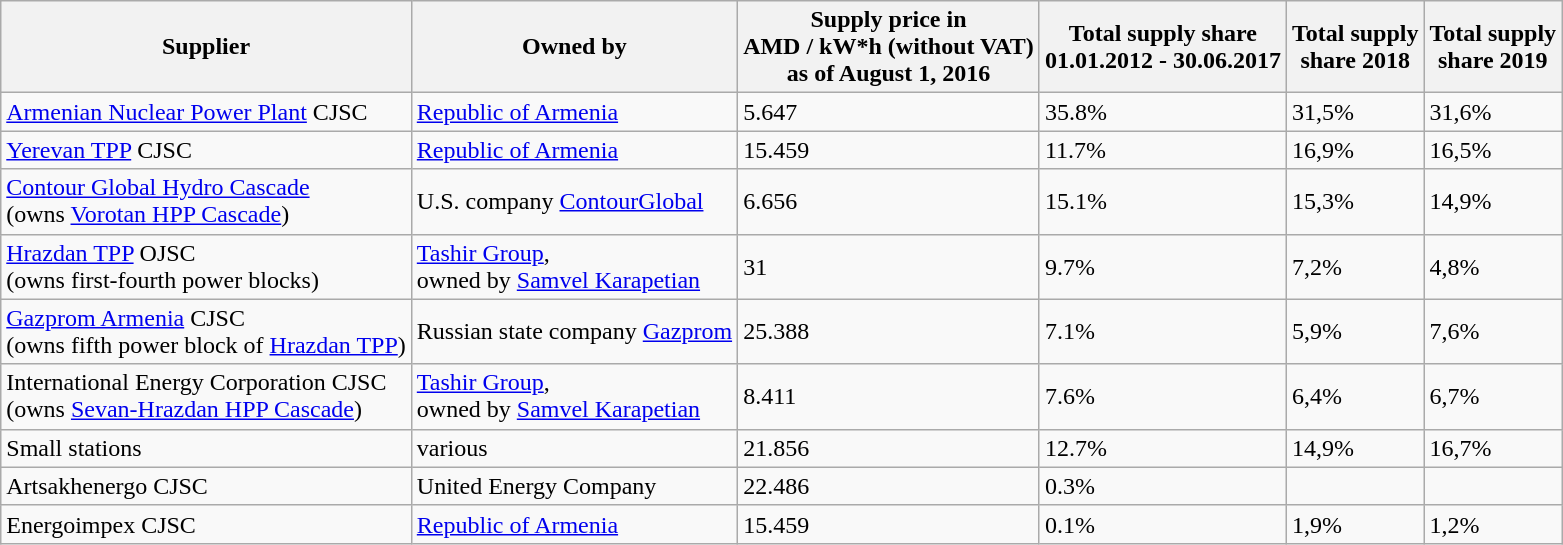<table class="wikitable">
<tr>
<th>Supplier</th>
<th>Owned by</th>
<th>Supply price in<br>AMD / kW*h (without VAT)<br>as of August 1, 2016</th>
<th>Total supply share<br>01.01.2012 - 30.06.2017</th>
<th>Total supply<br>share 2018</th>
<th>Total supply<br>share 2019</th>
</tr>
<tr>
<td><a href='#'>Armenian Nuclear Power Plant</a> CJSC</td>
<td><a href='#'>Republic of Armenia</a></td>
<td>5.647</td>
<td>35.8%</td>
<td>31,5%</td>
<td>31,6%</td>
</tr>
<tr>
<td><a href='#'>Yerevan TPP</a> CJSC</td>
<td><a href='#'>Republic of Armenia</a></td>
<td>15.459</td>
<td>11.7%</td>
<td>16,9%</td>
<td>16,5%</td>
</tr>
<tr>
<td><a href='#'>Contour Global Hydro Cascade</a> <br>(owns <a href='#'>Vorotan HPP Cascade</a>)</td>
<td>U.S. company <a href='#'>ContourGlobal</a></td>
<td>6.656</td>
<td>15.1%</td>
<td>15,3%</td>
<td>14,9%</td>
</tr>
<tr>
<td><a href='#'>Hrazdan TPP</a> OJSC<br>(owns first-fourth power blocks)</td>
<td><a href='#'>Tashir Group</a>,<br>owned by <a href='#'>Samvel Karapetian</a></td>
<td>31</td>
<td>9.7%</td>
<td>7,2%</td>
<td>4,8%</td>
</tr>
<tr>
<td><a href='#'>Gazprom Armenia</a> CJSC <br>(owns fifth power block of <a href='#'>Hrazdan TPP</a>)</td>
<td>Russian state company <a href='#'>Gazprom</a></td>
<td>25.388</td>
<td>7.1%</td>
<td>5,9%</td>
<td>7,6%</td>
</tr>
<tr>
<td>International Energy Corporation CJSC <br>(owns <a href='#'>Sevan-Hrazdan HPP Cascade</a>)</td>
<td><a href='#'>Tashir Group</a>,<br>owned by <a href='#'>Samvel Karapetian</a></td>
<td>8.411</td>
<td>7.6%</td>
<td>6,4%</td>
<td>6,7%</td>
</tr>
<tr>
<td>Small stations</td>
<td>various</td>
<td>21.856</td>
<td>12.7%</td>
<td>14,9%</td>
<td>16,7%</td>
</tr>
<tr>
<td>Artsakhenergo CJSC</td>
<td>United Energy Company</td>
<td>22.486</td>
<td>0.3%</td>
<td></td>
<td></td>
</tr>
<tr>
<td>Energoimpex CJSC</td>
<td><a href='#'>Republic of Armenia</a></td>
<td>15.459</td>
<td>0.1%</td>
<td>1,9%</td>
<td>1,2%</td>
</tr>
</table>
